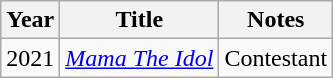<table class="wikitable" border="1">
<tr>
<th>Year</th>
<th>Title</th>
<th>Notes</th>
</tr>
<tr>
<td>2021</td>
<td><em><a href='#'>Mama The Idol</a></em></td>
<td>Contestant</td>
</tr>
</table>
